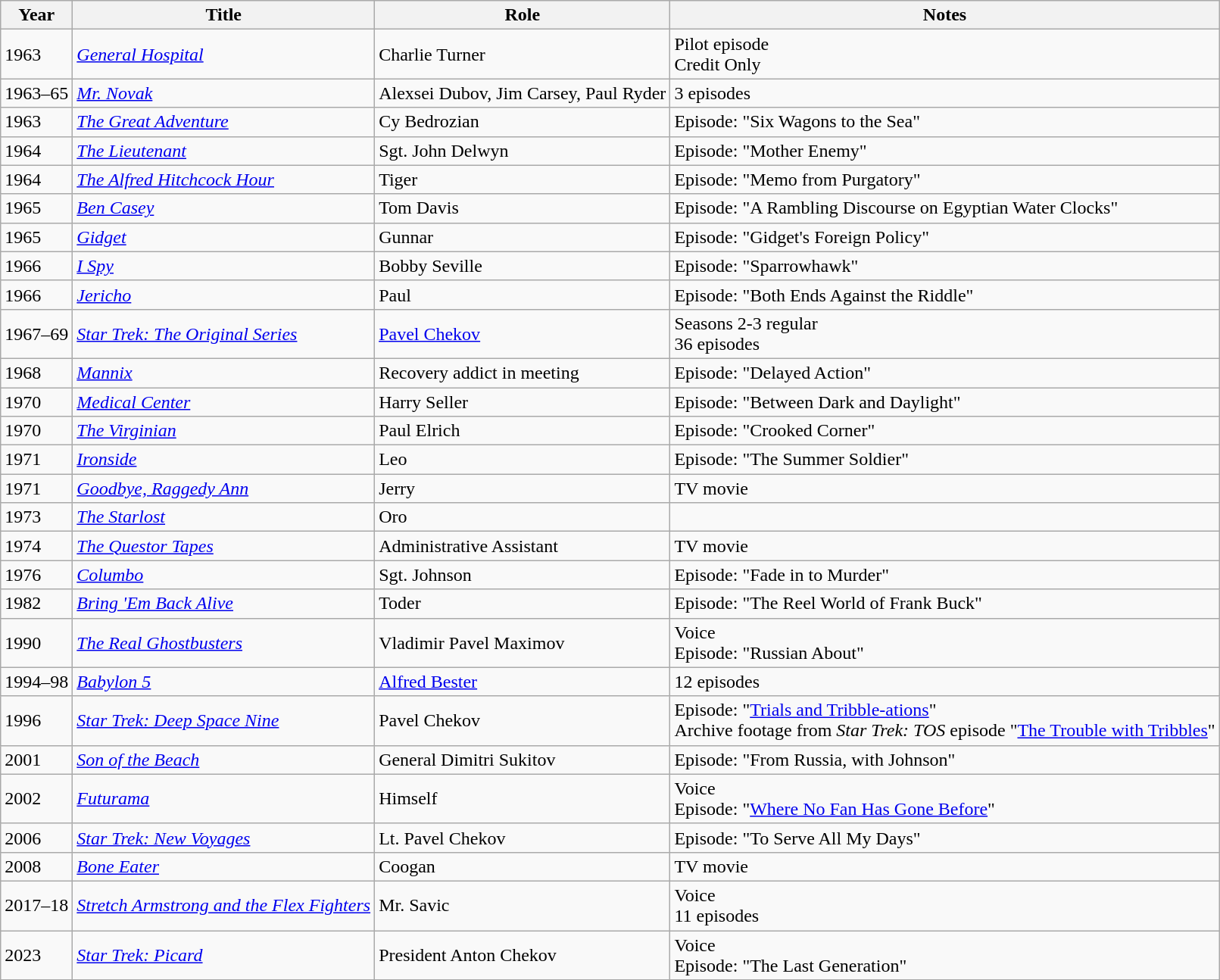<table class="wikitable sortable plainrowheaders" style="white-space:nowrap">
<tr>
<th>Year</th>
<th>Title</th>
<th>Role</th>
<th>Notes</th>
</tr>
<tr>
<td>1963</td>
<td><em><a href='#'>General Hospital</a></em></td>
<td>Charlie Turner</td>
<td>Pilot episode<br>Credit Only</td>
</tr>
<tr>
<td>1963–65</td>
<td><em><a href='#'>Mr. Novak</a></em></td>
<td>Alexsei Dubov, Jim Carsey, Paul Ryder</td>
<td>3 episodes</td>
</tr>
<tr>
<td>1963</td>
<td><em><a href='#'>The Great Adventure</a></em></td>
<td>Cy Bedrozian</td>
<td>Episode: "Six Wagons to the Sea"</td>
</tr>
<tr>
<td>1964</td>
<td><em><a href='#'>The Lieutenant</a></em></td>
<td>Sgt. John Delwyn</td>
<td>Episode: "Mother Enemy"</td>
</tr>
<tr>
<td>1964</td>
<td><em><a href='#'>The Alfred Hitchcock Hour</a></em></td>
<td>Tiger</td>
<td>Episode: "Memo from Purgatory"</td>
</tr>
<tr>
<td>1965</td>
<td><em><a href='#'>Ben Casey</a></em></td>
<td>Tom Davis</td>
<td>Episode: "A Rambling Discourse on Egyptian Water Clocks"</td>
</tr>
<tr>
<td>1965</td>
<td><em><a href='#'>Gidget</a></em></td>
<td>Gunnar</td>
<td>Episode: "Gidget's Foreign Policy"</td>
</tr>
<tr>
<td>1966</td>
<td><em><a href='#'>I Spy</a></em></td>
<td>Bobby Seville</td>
<td>Episode: "Sparrowhawk"</td>
</tr>
<tr>
<td>1966</td>
<td><em><a href='#'>Jericho</a></em></td>
<td>Paul</td>
<td>Episode: "Both Ends Against the Riddle"</td>
</tr>
<tr>
<td>1967–69</td>
<td><em><a href='#'>Star Trek: The Original Series</a></em></td>
<td><a href='#'>Pavel Chekov</a></td>
<td>Seasons 2-3 regular<br>36 episodes</td>
</tr>
<tr>
<td>1968</td>
<td><em><a href='#'>Mannix</a></em></td>
<td>Recovery addict in meeting</td>
<td>Episode: "Delayed Action"</td>
</tr>
<tr>
<td>1970</td>
<td><em><a href='#'>Medical Center</a></em></td>
<td>Harry Seller</td>
<td>Episode: "Between Dark and Daylight"</td>
</tr>
<tr>
<td>1970</td>
<td><em><a href='#'>The Virginian</a></em></td>
<td>Paul Elrich</td>
<td>Episode: "Crooked Corner"</td>
</tr>
<tr>
<td>1971</td>
<td><em><a href='#'>Ironside</a></em></td>
<td>Leo</td>
<td>Episode: "The Summer Soldier"</td>
</tr>
<tr>
<td>1971</td>
<td><em><a href='#'>Goodbye, Raggedy Ann</a></em></td>
<td>Jerry</td>
<td>TV movie</td>
</tr>
<tr>
<td>1973</td>
<td><em><a href='#'>The Starlost</a></em></td>
<td>Oro</td>
<td></td>
</tr>
<tr>
<td>1974</td>
<td><em><a href='#'>The Questor Tapes</a></em></td>
<td>Administrative Assistant</td>
<td>TV movie</td>
</tr>
<tr>
<td>1976</td>
<td><em><a href='#'>Columbo</a></em></td>
<td>Sgt. Johnson</td>
<td>Episode: "Fade in to Murder"</td>
</tr>
<tr>
<td>1982</td>
<td><em><a href='#'>Bring 'Em Back Alive</a></em></td>
<td>Toder</td>
<td>Episode: "The Reel World of Frank Buck"</td>
</tr>
<tr>
<td>1990</td>
<td><em><a href='#'>The Real Ghostbusters</a></em></td>
<td>Vladimir Pavel Maximov</td>
<td>Voice<br>Episode: "Russian About"</td>
</tr>
<tr>
<td>1994–98</td>
<td><em><a href='#'>Babylon 5</a></em></td>
<td><a href='#'>Alfred Bester</a></td>
<td>12 episodes</td>
</tr>
<tr>
<td>1996</td>
<td><em><a href='#'>Star Trek: Deep Space Nine</a></em></td>
<td>Pavel Chekov</td>
<td>Episode: "<a href='#'>Trials and Tribble-ations</a>"<br>Archive footage from <em>Star Trek: TOS</em> episode "<a href='#'>The Trouble with Tribbles</a>"</td>
</tr>
<tr>
<td>2001</td>
<td><em><a href='#'>Son of the Beach</a></em></td>
<td>General Dimitri Sukitov</td>
<td>Episode: "From Russia, with Johnson"</td>
</tr>
<tr>
<td>2002</td>
<td><em><a href='#'>Futurama</a></em></td>
<td>Himself</td>
<td>Voice<br>Episode: "<a href='#'>Where No Fan Has Gone Before</a>"</td>
</tr>
<tr>
<td>2006</td>
<td><em><a href='#'>Star Trek: New Voyages</a></em></td>
<td>Lt. Pavel Chekov</td>
<td>Episode: "To Serve All My Days"</td>
</tr>
<tr>
<td>2008</td>
<td><em><a href='#'>Bone Eater</a></em></td>
<td>Coogan</td>
<td>TV movie</td>
</tr>
<tr>
<td>2017–18</td>
<td><em><a href='#'>Stretch Armstrong and the Flex Fighters</a></em></td>
<td>Mr. Savic</td>
<td>Voice<br>11 episodes</td>
</tr>
<tr>
<td>2023</td>
<td><em><a href='#'>Star Trek: Picard</a></em></td>
<td>President Anton Chekov</td>
<td>Voice<br>Episode: "The Last Generation"</td>
</tr>
<tr>
</tr>
</table>
